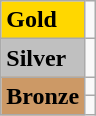<table class="wikitable">
<tr>
<td bgcolor="gold"><strong>Gold</strong></td>
<td></td>
</tr>
<tr>
<td bgcolor="silver"><strong>Silver</strong></td>
<td></td>
</tr>
<tr>
<td rowspan="2" bgcolor="#cc9966"><strong>Bronze</strong></td>
<td></td>
</tr>
<tr>
<td></td>
</tr>
</table>
